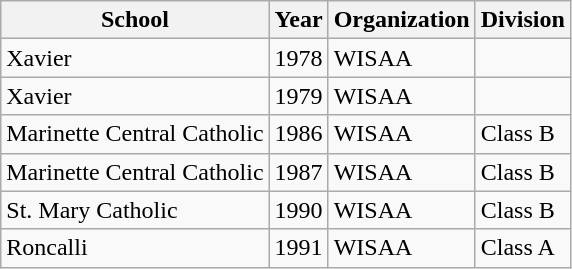<table class="wikitable">
<tr>
<th>School</th>
<th>Year</th>
<th>Organization</th>
<th>Division</th>
</tr>
<tr>
<td>Xavier</td>
<td>1978</td>
<td>WISAA</td>
<td></td>
</tr>
<tr>
<td>Xavier</td>
<td>1979</td>
<td>WISAA</td>
<td></td>
</tr>
<tr>
<td>Marinette Central Catholic</td>
<td>1986</td>
<td>WISAA</td>
<td>Class B</td>
</tr>
<tr>
<td>Marinette Central Catholic</td>
<td>1987</td>
<td>WISAA</td>
<td>Class B</td>
</tr>
<tr>
<td>St. Mary Catholic</td>
<td>1990</td>
<td>WISAA</td>
<td>Class B</td>
</tr>
<tr>
<td>Roncalli</td>
<td>1991</td>
<td>WISAA</td>
<td>Class A</td>
</tr>
</table>
